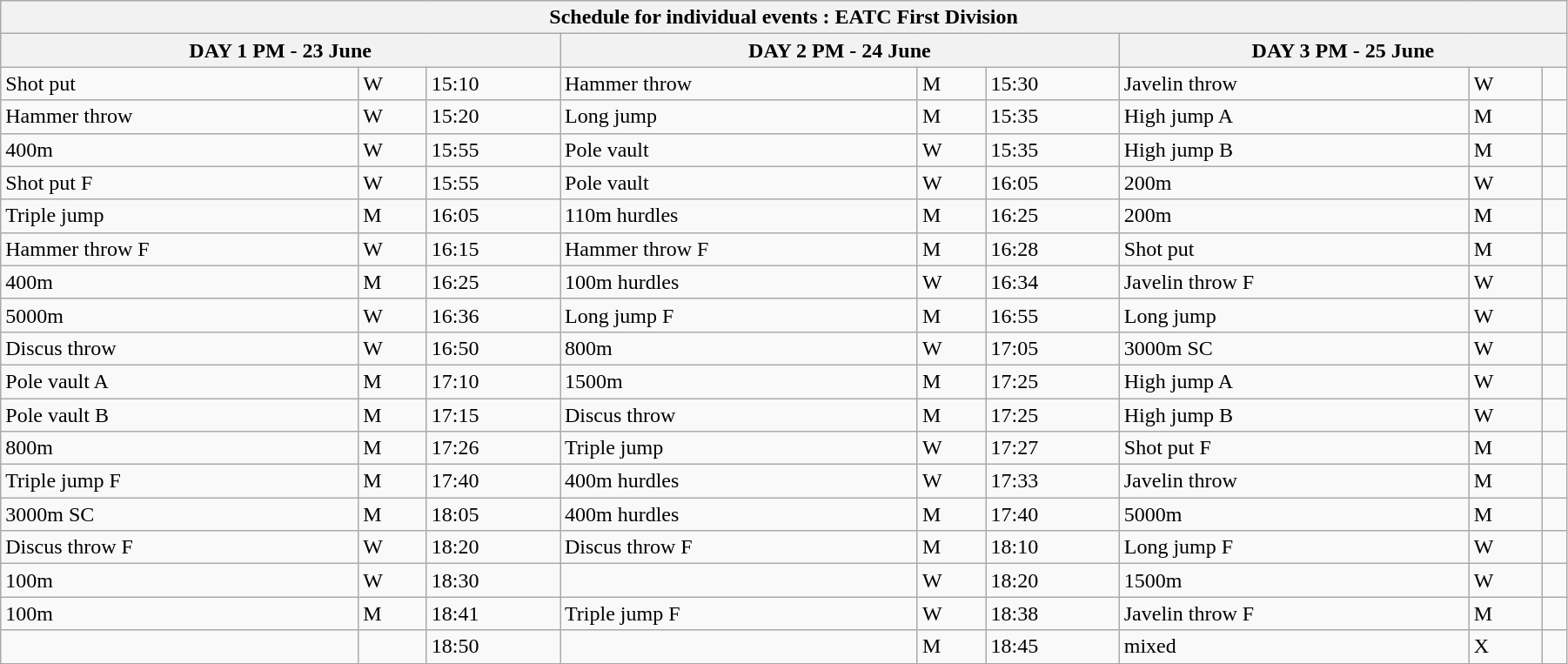<table class="wikitable" width=95%>
<tr>
<th colspan="9">Schedule for individual events : EATC First Division</th>
</tr>
<tr>
<th colspan="3">DAY 1 PM - 23 June</th>
<th colspan="3">DAY 2 PM - 24 June</th>
<th colspan="3">DAY 3 PM - 25 June</th>
</tr>
<tr>
<td>Shot put</td>
<td>W</td>
<td>15:10</td>
<td>Hammer throw</td>
<td>M</td>
<td>15:30</td>
<td>Javelin throw</td>
<td>W</td>
<td></td>
</tr>
<tr>
<td>Hammer throw</td>
<td>W</td>
<td>15:20</td>
<td>Long jump</td>
<td>M</td>
<td>15:35</td>
<td>High jump A</td>
<td>M</td>
<td></td>
</tr>
<tr>
<td>400m</td>
<td>W</td>
<td>15:55</td>
<td>Pole vault</td>
<td>W</td>
<td>15:35</td>
<td>High jump B</td>
<td>M</td>
<td></td>
</tr>
<tr>
<td>Shot put F</td>
<td>W</td>
<td>15:55</td>
<td>Pole vault</td>
<td>W</td>
<td>16:05</td>
<td>200m</td>
<td>W</td>
<td></td>
</tr>
<tr>
<td>Triple jump</td>
<td>M</td>
<td>16:05</td>
<td>110m hurdles</td>
<td>M</td>
<td>16:25</td>
<td>200m</td>
<td>M</td>
<td></td>
</tr>
<tr>
<td>Hammer throw F</td>
<td>W</td>
<td>16:15</td>
<td>Hammer throw F</td>
<td>M</td>
<td>16:28</td>
<td>Shot put</td>
<td>M</td>
<td></td>
</tr>
<tr>
<td>400m</td>
<td>M</td>
<td>16:25</td>
<td>100m hurdles</td>
<td>W</td>
<td>16:34</td>
<td>Javelin throw F</td>
<td>W</td>
<td></td>
</tr>
<tr>
<td>5000m</td>
<td>W</td>
<td>16:36</td>
<td>Long jump F</td>
<td>M</td>
<td>16:55</td>
<td>Long jump</td>
<td>W</td>
<td></td>
</tr>
<tr>
<td>Discus throw</td>
<td>W</td>
<td>16:50</td>
<td>800m</td>
<td>W</td>
<td>17:05</td>
<td>3000m SC</td>
<td>W</td>
<td></td>
</tr>
<tr>
<td>Pole vault A</td>
<td>M</td>
<td>17:10</td>
<td>1500m</td>
<td>M</td>
<td>17:25</td>
<td>High jump A</td>
<td>W</td>
<td></td>
</tr>
<tr>
<td>Pole vault B</td>
<td>M</td>
<td>17:15</td>
<td>Discus throw</td>
<td>M</td>
<td>17:25</td>
<td>High jump B</td>
<td>W</td>
<td></td>
</tr>
<tr>
<td>800m</td>
<td>M</td>
<td>17:26</td>
<td>Triple jump</td>
<td>W</td>
<td>17:27</td>
<td>Shot put F</td>
<td>M</td>
<td></td>
</tr>
<tr>
<td>Triple jump F</td>
<td>M</td>
<td>17:40</td>
<td>400m hurdles</td>
<td>W</td>
<td>17:33</td>
<td>Javelin throw</td>
<td>M</td>
<td></td>
</tr>
<tr>
<td>3000m SC</td>
<td>M</td>
<td>18:05</td>
<td>400m hurdles</td>
<td>M</td>
<td>17:40</td>
<td>5000m</td>
<td>M</td>
<td></td>
</tr>
<tr>
<td>Discus throw F</td>
<td>W</td>
<td>18:20</td>
<td>Discus throw F</td>
<td>M</td>
<td>18:10</td>
<td>Long jump F</td>
<td>W</td>
<td></td>
</tr>
<tr>
<td>100m</td>
<td>W</td>
<td>18:30</td>
<td></td>
<td>W</td>
<td>18:20</td>
<td>1500m</td>
<td>W</td>
<td></td>
</tr>
<tr>
<td>100m</td>
<td>M</td>
<td>18:41</td>
<td>Triple jump F</td>
<td>W</td>
<td>18:38</td>
<td>Javelin throw F</td>
<td>M</td>
<td></td>
</tr>
<tr>
<td></td>
<td></td>
<td>18:50</td>
<td></td>
<td>M</td>
<td>18:45</td>
<td> mixed</td>
<td>X</td>
<td></td>
</tr>
</table>
